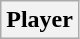<table class="wikitable">
<tr>
<th>Player</th>
</tr>
</table>
